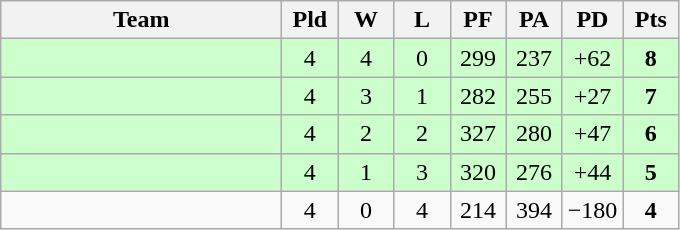<table class=wikitable style="text-align:center">
<tr>
<th width=180>Team</th>
<th width=30>Pld</th>
<th width=30>W</th>
<th width=30>L</th>
<th width=30>PF</th>
<th width=30>PA</th>
<th width=30>PD</th>
<th width=30>Pts</th>
</tr>
<tr align=center bgcolor="#ccffcc">
<td align=left></td>
<td>4</td>
<td>4</td>
<td>0</td>
<td>299</td>
<td>237</td>
<td>+62</td>
<td><strong>8</strong></td>
</tr>
<tr align=center bgcolor="#ccffcc">
<td align=left></td>
<td>4</td>
<td>3</td>
<td>1</td>
<td>282</td>
<td>255</td>
<td>+27</td>
<td><strong>7</strong></td>
</tr>
<tr align=center bgcolor="#ccffcc">
<td align=left></td>
<td>4</td>
<td>2</td>
<td>2</td>
<td>327</td>
<td>280</td>
<td>+47</td>
<td><strong>6</strong></td>
</tr>
<tr align=center bgcolor="#ccffcc">
<td align=left></td>
<td>4</td>
<td>1</td>
<td>3</td>
<td>320</td>
<td>276</td>
<td>+44</td>
<td><strong>5</strong></td>
</tr>
<tr>
<td align=left></td>
<td>4</td>
<td>0</td>
<td>4</td>
<td>214</td>
<td>394</td>
<td>−180</td>
<td><strong>4</strong></td>
</tr>
</table>
